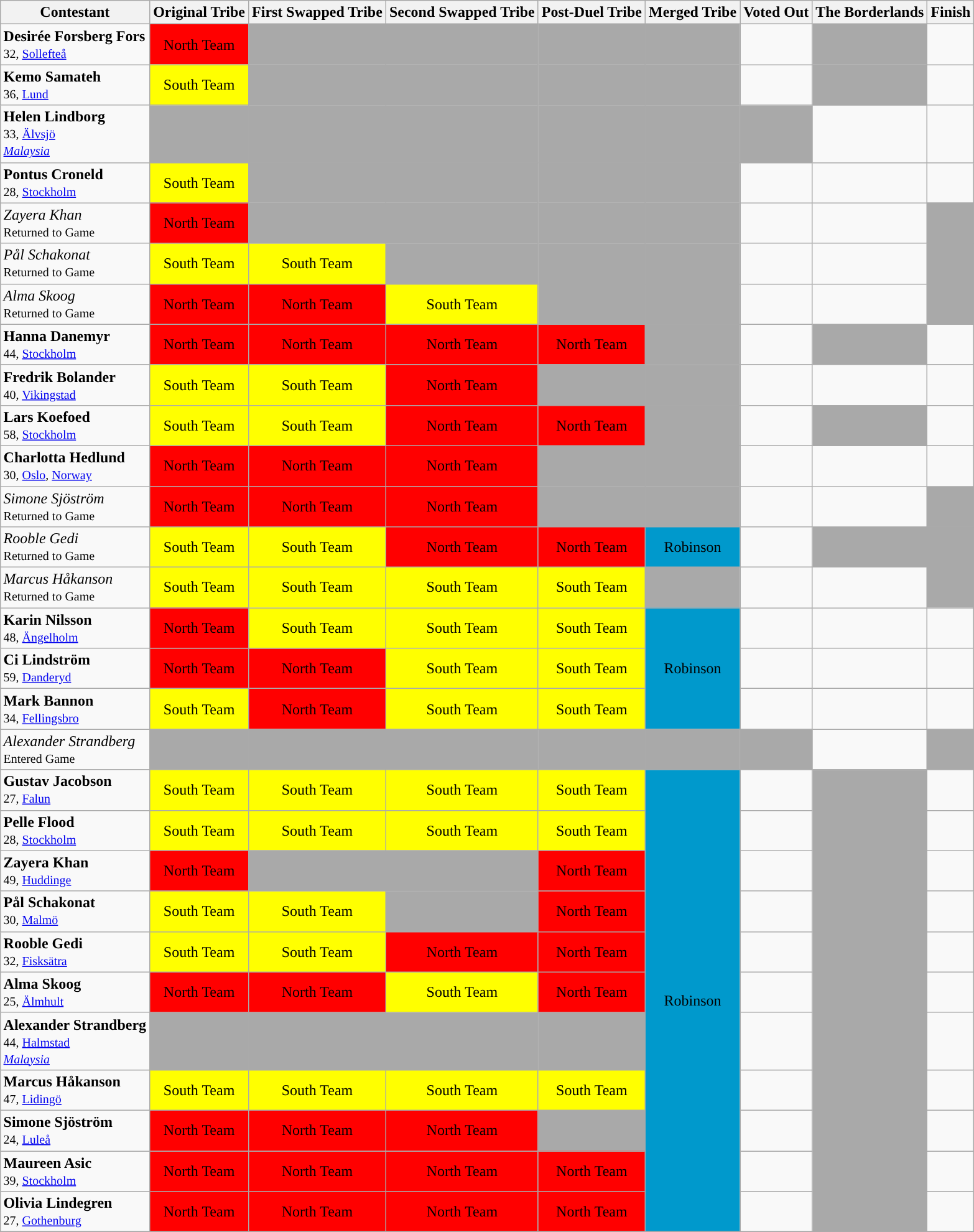<table class="wikitable" style="margin:auto; text-align:center">
<tr>
<th>Contestant</th>
<th>Original Tribe</th>
<th>First Swapped Tribe</th>
<th>Second Swapped Tribe</th>
<th>Post-Duel Tribe</th>
<th>Merged Tribe</th>
<th>Voted Out</th>
<th>The Borderlands</th>
<th>Finish</th>
</tr>
<tr>
<td style="text-align: left;"><strong>Desirée Forsberg Fors</strong><br><small>32, <a href='#'>Sollefteå</a></small></td>
<td bgcolor="red">North Team</td>
<td bgcolor="darkgrey"></td>
<td bgcolor="darkgrey"></td>
<td bgcolor="darkgrey"></td>
<td bgcolor="darkgrey"></td>
<td></td>
<td bgcolor="darkgrey"></td>
<td></td>
</tr>
<tr>
<td style="text-align: left;"><strong>Kemo Samateh</strong><br><small>36, <a href='#'>Lund</a></small></td>
<td bgcolor="yellow">South Team</td>
<td bgcolor="darkgrey"></td>
<td bgcolor="darkgrey"></td>
<td bgcolor="darkgrey"></td>
<td bgcolor="darkgrey"></td>
<td></td>
<td bgcolor="darkgrey"></td>
<td></td>
</tr>
<tr>
<td style="text-align: left;"><strong>Helen Lindborg</strong><br><small>33, <a href='#'>Älvsjö</a><br><em><a href='#'>Malaysia</a></em></small></td>
<td bgcolor="darkgrey"></td>
<td bgcolor="darkgrey"></td>
<td bgcolor="darkgrey"></td>
<td bgcolor="darkgrey"></td>
<td bgcolor="darkgrey"></td>
<td bgcolor="darkgrey"></td>
<td></td>
<td></td>
</tr>
<tr>
<td style="text-align: left;"><strong>Pontus Croneld</strong><br><small>28, <a href='#'>Stockholm</a></small></td>
<td bgcolor="yellow">South Team</td>
<td bgcolor="darkgrey"></td>
<td bgcolor="darkgrey"></td>
<td bgcolor="darkgrey"></td>
<td bgcolor="darkgrey"></td>
<td></td>
<td></td>
<td></td>
</tr>
<tr>
<td style="text-align: left;"><em>Zayera Khan</em><br><small>Returned to Game</small></td>
<td bgcolor="red">North Team</td>
<td bgcolor="darkgrey"></td>
<td bgcolor="darkgrey"></td>
<td bgcolor="darkgrey"></td>
<td bgcolor="darkgrey"></td>
<td></td>
<td></td>
<td rowspan="3" bgcolor="darkgrey"></td>
</tr>
<tr>
<td style="text-align: left;"><em>Pål Schakonat</em><br><small>Returned to Game</small></td>
<td bgcolor="yellow">South Team</td>
<td bgcolor="yellow">South Team</td>
<td bgcolor="darkgrey"></td>
<td bgcolor="darkgrey"></td>
<td bgcolor="darkgrey"></td>
<td></td>
<td></td>
</tr>
<tr>
<td style="text-align: left;"><em>Alma Skoog</em><br><small>Returned to Game</small></td>
<td bgcolor="red">North Team</td>
<td bgcolor="red">North Team</td>
<td bgcolor="yellow">South Team</td>
<td bgcolor="darkgrey"></td>
<td bgcolor="darkgrey"></td>
<td></td>
<td></td>
</tr>
<tr>
<td style="text-align: left;"><strong>Hanna Danemyr</strong><br><small>44, <a href='#'>Stockholm</a></small></td>
<td bgcolor="red">North Team</td>
<td bgcolor="red">North Team</td>
<td bgcolor="red">North Team</td>
<td bgcolor="red">North Team</td>
<td bgcolor="darkgrey"></td>
<td></td>
<td bgcolor="darkgrey"></td>
<td></td>
</tr>
<tr>
<td style="text-align: left;"><strong>Fredrik Bolander</strong><br><small>40, <a href='#'>Vikingstad</a></small></td>
<td bgcolor="yellow">South Team</td>
<td bgcolor="yellow">South Team</td>
<td bgcolor="red">North Team</td>
<td bgcolor="darkgrey"></td>
<td bgcolor="darkgrey"></td>
<td></td>
<td></td>
<td></td>
</tr>
<tr>
<td style="text-align: left;"><strong>Lars Koefoed</strong><br><small>58, <a href='#'>Stockholm</a></small></td>
<td bgcolor="yellow">South Team</td>
<td bgcolor="yellow">South Team</td>
<td bgcolor="red">North Team</td>
<td bgcolor="red">North Team</td>
<td bgcolor="darkgrey"></td>
<td></td>
<td bgcolor="darkgrey"></td>
<td></td>
</tr>
<tr>
<td style="text-align: left;"><strong>Charlotta Hedlund</strong><br><small>30, <a href='#'>Oslo</a>, <a href='#'>Norway</a></small></td>
<td bgcolor="red">North Team</td>
<td bgcolor="red">North Team</td>
<td bgcolor="red">North Team</td>
<td bgcolor="darkgrey"></td>
<td bgcolor="darkgrey"></td>
<td></td>
<td></td>
<td></td>
</tr>
<tr>
<td style="text-align: left;"><em>Simone Sjöström</em><br><small>Returned to Game</small></td>
<td bgcolor="red">North Team</td>
<td bgcolor="red">North Team</td>
<td bgcolor="red">North Team</td>
<td bgcolor="darkgrey"></td>
<td bgcolor="darkgrey"></td>
<td></td>
<td></td>
<td bgcolor="darkgrey"></td>
</tr>
<tr>
<td style="text-align: left;"><em>Rooble Gedi</em><br><small>Returned to Game</small></td>
<td bgcolor="yellow">South Team</td>
<td bgcolor="yellow">South Team</td>
<td bgcolor="red">North Team</td>
<td bgcolor="red">North Team</td>
<td bgcolor="#0099CC">Robinson</td>
<td></td>
<td bgcolor="darkgrey"></td>
<td bgcolor="darkgrey"></td>
</tr>
<tr>
<td style="text-align: left;"><em>Marcus Håkanson</em><br><small>Returned to Game</small></td>
<td bgcolor="yellow">South Team</td>
<td bgcolor="yellow">South Team</td>
<td bgcolor="yellow">South Team</td>
<td bgcolor="yellow">South Team</td>
<td bgcolor="darkgrey"></td>
<td></td>
<td></td>
<td bgcolor="darkgrey"></td>
</tr>
<tr>
<td style="text-align: left;"><strong>Karin Nilsson</strong><br><small>48, <a href='#'>Ängelholm</a></small></td>
<td bgcolor="red">North Team</td>
<td bgcolor="yellow">South Team</td>
<td bgcolor="yellow">South Team</td>
<td bgcolor="yellow">South Team</td>
<td rowspan="3" bgcolor="#0099CC">Robinson</td>
<td></td>
<td></td>
<td></td>
</tr>
<tr>
<td style="text-align: left;"><strong>Ci Lindström</strong><br><small>59, <a href='#'>Danderyd</a></small></td>
<td bgcolor="red">North Team</td>
<td bgcolor="red">North Team</td>
<td bgcolor="yellow">South Team</td>
<td bgcolor="yellow">South Team</td>
<td></td>
<td></td>
<td></td>
</tr>
<tr>
<td style="text-align: left;"><strong>Mark Bannon</strong><br><small>34, <a href='#'>Fellingsbro</a></small></td>
<td bgcolor="yellow">South Team</td>
<td bgcolor="red">North Team</td>
<td bgcolor="yellow">South Team</td>
<td bgcolor="yellow">South Team</td>
<td></td>
<td></td>
<td></td>
</tr>
<tr>
<td style="text-align: left;"><em>Alexander Strandberg</em><br><small>Entered Game</small></td>
<td bgcolor="darkgrey"></td>
<td bgcolor="darkgrey"></td>
<td bgcolor="darkgrey"></td>
<td bgcolor="darkgrey"></td>
<td bgcolor="darkgrey"></td>
<td bgcolor="darkgrey"></td>
<td></td>
<td bgcolor="darkgrey"></td>
</tr>
<tr>
<td style="text-align: left;"><strong>Gustav Jacobson</strong><br><small>27, <a href='#'>Falun</a></small></td>
<td bgcolor="yellow">South Team</td>
<td bgcolor="yellow">South Team</td>
<td bgcolor="yellow">South Team</td>
<td bgcolor="yellow">South Team</td>
<td rowspan="11" bgcolor="#0099CC">Robinson</td>
<td></td>
<td rowspan="11" bgcolor="darkgrey"></td>
<td></td>
</tr>
<tr>
<td style="text-align: left;"><strong>Pelle Flood</strong><br><small>28, <a href='#'>Stockholm</a></small></td>
<td bgcolor="yellow">South Team</td>
<td bgcolor="yellow">South Team</td>
<td bgcolor="yellow">South Team</td>
<td bgcolor="yellow">South Team</td>
<td></td>
<td></td>
</tr>
<tr>
<td style="text-align: left;"><strong>Zayera Khan</strong><br><small>49, <a href='#'>Huddinge</a></small></td>
<td bgcolor="red">North Team</td>
<td bgcolor="darkgrey"></td>
<td bgcolor="darkgrey"></td>
<td bgcolor="red">North Team</td>
<td></td>
<td></td>
</tr>
<tr>
<td style="text-align: left;"><strong>Pål Schakonat</strong><br><small>30, <a href='#'>Malmö</a></small></td>
<td bgcolor="yellow">South Team</td>
<td bgcolor="yellow">South Team</td>
<td bgcolor="darkgrey"></td>
<td bgcolor="red">North Team</td>
<td></td>
<td></td>
</tr>
<tr>
<td style="text-align: left;"><strong>Rooble Gedi</strong><br><small>32, <a href='#'>Fisksätra</a></small></td>
<td bgcolor="yellow">South Team</td>
<td bgcolor="yellow">South Team</td>
<td bgcolor="red">North Team</td>
<td bgcolor="red">North Team</td>
<td></td>
<td></td>
</tr>
<tr>
<td style="text-align: left;"><strong>Alma Skoog</strong><br><small>25, <a href='#'>Älmhult</a></small></td>
<td bgcolor="red">North Team</td>
<td bgcolor="red">North Team</td>
<td bgcolor="yellow">South Team</td>
<td bgcolor="red">North Team</td>
<td></td>
<td></td>
</tr>
<tr>
<td style="text-align: left;"><strong>Alexander Strandberg</strong><br><small>44, <a href='#'>Halmstad</a><br><em><a href='#'>Malaysia</a></em></small></td>
<td bgcolor="darkgrey"></td>
<td bgcolor="darkgrey"></td>
<td bgcolor="darkgrey"></td>
<td bgcolor="darkgrey"></td>
<td></td>
<td></td>
</tr>
<tr>
<td style="text-align: left;"><strong>Marcus Håkanson</strong><br><small>47, <a href='#'>Lidingö</a></small></td>
<td bgcolor="yellow">South Team</td>
<td bgcolor="yellow">South Team</td>
<td bgcolor="yellow">South Team</td>
<td bgcolor="yellow">South Team</td>
<td></td>
<td></td>
</tr>
<tr>
<td style="text-align: left;"><strong>Simone Sjöström</strong><br><small>24, <a href='#'>Luleå</a></small></td>
<td bgcolor="red">North Team</td>
<td bgcolor="red">North Team</td>
<td bgcolor="red">North Team</td>
<td bgcolor="darkgrey"></td>
<td></td>
<td></td>
</tr>
<tr>
<td style="text-align: left;"><strong>Maureen Asic</strong><br><small>39, <a href='#'>Stockholm</a></small></td>
<td bgcolor="red">North Team</td>
<td bgcolor="red">North Team</td>
<td bgcolor="red">North Team</td>
<td bgcolor="red">North Team</td>
<td></td>
<td></td>
</tr>
<tr>
<td style="text-align: left;"><strong>Olivia Lindegren</strong><br><small>27, <a href='#'>Gothenburg</a></small></td>
<td bgcolor="red">North Team</td>
<td bgcolor="red">North Team</td>
<td bgcolor="red">North Team</td>
<td bgcolor="red">North Team</td>
<td></td>
<td></td>
</tr>
<tr>
</tr>
</table>
